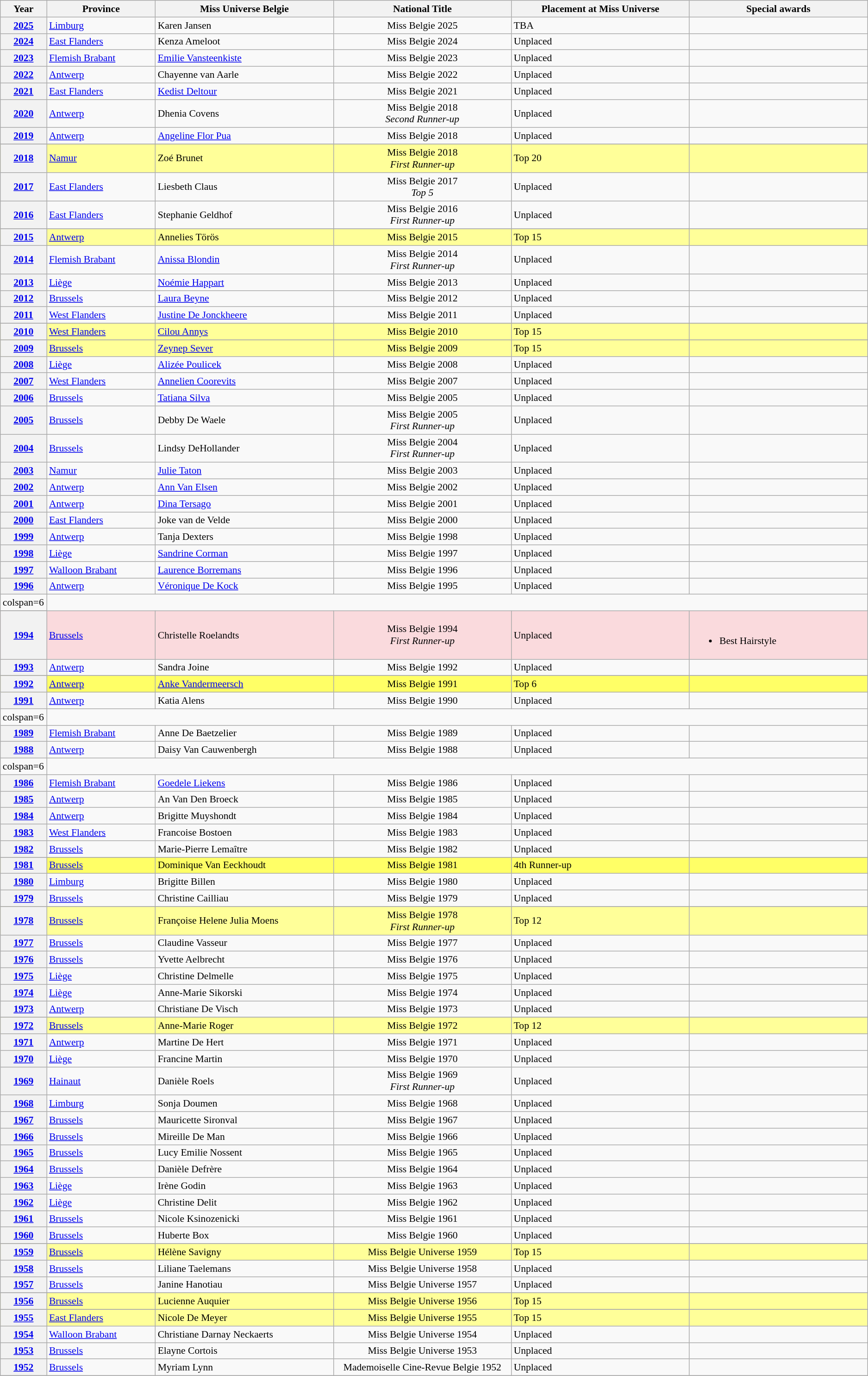<table class="wikitable " style="font-size: 90%;">
<tr>
<th width="60">Year</th>
<th width="150">Province</th>
<th width="250">Miss Universe Belgie</th>
<th width="250">National Title</th>
<th width="250">Placement at Miss Universe</th>
<th width="250">Special awards</th>
</tr>
<tr>
<th><a href='#'>2025</a></th>
<td><a href='#'>Limburg</a></td>
<td>Karen Jansen</td>
<td align="center">Miss Belgie 2025</td>
<td>TBA</td>
<td></td>
</tr>
<tr>
<th><a href='#'>2024</a></th>
<td><a href='#'>East Flanders</a></td>
<td>Kenza Ameloot</td>
<td align="center">Miss Belgie 2024</td>
<td>Unplaced</td>
<td></td>
</tr>
<tr>
<th><a href='#'>2023</a></th>
<td><a href='#'>Flemish Brabant</a></td>
<td><a href='#'>Emilie Vansteenkiste</a></td>
<td align="center">Miss Belgie 2023</td>
<td>Unplaced</td>
<td></td>
</tr>
<tr>
<th><a href='#'>2022</a></th>
<td><a href='#'>Antwerp</a></td>
<td>Chayenne van Aarle</td>
<td align="center">Miss Belgie 2022</td>
<td>Unplaced</td>
<td></td>
</tr>
<tr>
<th><a href='#'>2021</a></th>
<td><a href='#'>East Flanders</a></td>
<td><a href='#'>Kedist Deltour</a></td>
<td align="center">Miss Belgie 2021</td>
<td>Unplaced</td>
<td></td>
</tr>
<tr>
<th><a href='#'>2020</a></th>
<td><a href='#'>Antwerp</a></td>
<td>Dhenia Covens</td>
<td align="center">Miss Belgie 2018<br><em>Second Runner-up</em></td>
<td>Unplaced</td>
<td></td>
</tr>
<tr>
<th><a href='#'>2019</a></th>
<td><a href='#'>Antwerp</a></td>
<td><a href='#'>Angeline Flor Pua</a></td>
<td align="center">Miss Belgie 2018</td>
<td>Unplaced</td>
<td></td>
</tr>
<tr>
</tr>
<tr style="background-color:#FFFF99; ">
<th><a href='#'>2018</a></th>
<td><a href='#'>Namur</a></td>
<td>Zoé Brunet</td>
<td align="center">Miss Belgie 2018<br><em>First Runner-up</em></td>
<td>Top 20</td>
<td></td>
</tr>
<tr>
<th><a href='#'>2017</a></th>
<td><a href='#'>East Flanders</a></td>
<td>Liesbeth Claus</td>
<td align="center">Miss Belgie 2017<br><em>Top 5</em></td>
<td>Unplaced</td>
<td></td>
</tr>
<tr>
<th><a href='#'>2016</a></th>
<td><a href='#'>East Flanders</a></td>
<td>Stephanie Geldhof</td>
<td align="center">Miss Belgie 2016<br><em>First Runner-up</em></td>
<td>Unplaced</td>
<td></td>
</tr>
<tr>
</tr>
<tr style="background-color:#FFFF99; ">
<th><a href='#'>2015</a></th>
<td><a href='#'>Antwerp</a></td>
<td>Annelies Törös</td>
<td align="center">Miss Belgie 2015</td>
<td>Top 15</td>
<td></td>
</tr>
<tr>
<th><a href='#'>2014</a></th>
<td><a href='#'>Flemish Brabant</a></td>
<td><a href='#'>Anissa Blondin</a></td>
<td align="center">Miss Belgie 2014<br><em>First Runner-up</em></td>
<td>Unplaced</td>
<td></td>
</tr>
<tr>
<th><a href='#'>2013</a></th>
<td><a href='#'>Liège</a></td>
<td><a href='#'>Noémie Happart</a></td>
<td align="center">Miss Belgie 2013</td>
<td>Unplaced</td>
<td></td>
</tr>
<tr>
<th><a href='#'>2012</a></th>
<td><a href='#'>Brussels</a></td>
<td><a href='#'>Laura Beyne</a></td>
<td align="center">Miss Belgie 2012</td>
<td>Unplaced</td>
<td></td>
</tr>
<tr>
<th><a href='#'>2011</a></th>
<td><a href='#'>West Flanders</a></td>
<td><a href='#'>Justine De Jonckheere</a></td>
<td align="center">Miss Belgie 2011</td>
<td>Unplaced</td>
<td></td>
</tr>
<tr>
</tr>
<tr style="background-color:#FFFF99; ">
<th><a href='#'>2010</a></th>
<td><a href='#'>West Flanders</a></td>
<td><a href='#'>Cilou Annys</a></td>
<td align="center">Miss Belgie 2010</td>
<td>Top 15</td>
<td></td>
</tr>
<tr>
</tr>
<tr style="background-color:#FFFF99; ">
<th><a href='#'>2009</a></th>
<td><a href='#'>Brussels</a></td>
<td><a href='#'>Zeynep Sever</a></td>
<td align="center">Miss Belgie 2009</td>
<td>Top 15</td>
<td></td>
</tr>
<tr>
<th><a href='#'>2008</a></th>
<td><a href='#'>Liège</a></td>
<td><a href='#'>Alizée Poulicek</a></td>
<td align="center">Miss Belgie 2008</td>
<td>Unplaced</td>
<td></td>
</tr>
<tr>
<th><a href='#'>2007</a></th>
<td><a href='#'>West Flanders</a></td>
<td><a href='#'>Annelien Coorevits</a></td>
<td align="center">Miss Belgie 2007</td>
<td>Unplaced</td>
<td></td>
</tr>
<tr>
<th><a href='#'>2006</a></th>
<td><a href='#'>Brussels</a></td>
<td><a href='#'>Tatiana Silva</a></td>
<td align="center">Miss Belgie 2005</td>
<td>Unplaced</td>
<td></td>
</tr>
<tr>
<th><a href='#'>2005</a></th>
<td><a href='#'>Brussels</a></td>
<td>Debby De Waele</td>
<td align="center">Miss Belgie 2005<br><em>First Runner-up</em></td>
<td>Unplaced</td>
<td></td>
</tr>
<tr>
<th><a href='#'>2004</a></th>
<td><a href='#'>Brussels</a></td>
<td>Lindsy DeHollander</td>
<td align="center">Miss Belgie 2004<br><em>First Runner-up</em></td>
<td>Unplaced</td>
<td></td>
</tr>
<tr>
<th><a href='#'>2003</a></th>
<td><a href='#'>Namur</a></td>
<td><a href='#'>Julie Taton</a></td>
<td align="center">Miss Belgie 2003</td>
<td>Unplaced</td>
<td></td>
</tr>
<tr>
<th><a href='#'>2002</a></th>
<td><a href='#'>Antwerp</a></td>
<td><a href='#'>Ann Van Elsen</a></td>
<td align="center">Miss Belgie 2002</td>
<td>Unplaced</td>
<td></td>
</tr>
<tr>
<th><a href='#'>2001</a></th>
<td><a href='#'>Antwerp</a></td>
<td><a href='#'>Dina Tersago</a></td>
<td align="center">Miss Belgie 2001</td>
<td>Unplaced</td>
<td></td>
</tr>
<tr>
<th><a href='#'>2000</a></th>
<td><a href='#'>East Flanders</a></td>
<td>Joke van de Velde</td>
<td align="center">Miss Belgie 2000</td>
<td>Unplaced</td>
<td></td>
</tr>
<tr>
<th><a href='#'>1999</a></th>
<td><a href='#'>Antwerp</a></td>
<td>Tanja Dexters</td>
<td align="center">Miss Belgie 1998</td>
<td>Unplaced</td>
<td></td>
</tr>
<tr>
<th><a href='#'>1998</a></th>
<td><a href='#'>Liège</a></td>
<td><a href='#'>Sandrine Corman</a></td>
<td align="center">Miss Belgie 1997</td>
<td>Unplaced</td>
<td></td>
</tr>
<tr>
<th><a href='#'>1997</a></th>
<td><a href='#'>Walloon Brabant</a></td>
<td><a href='#'>Laurence Borremans</a></td>
<td align="center">Miss Belgie 1996</td>
<td>Unplaced</td>
<td></td>
</tr>
<tr>
<th><a href='#'>1996</a></th>
<td><a href='#'>Antwerp</a></td>
<td><a href='#'>Véronique De Kock</a></td>
<td align="center">Miss Belgie 1995</td>
<td>Unplaced</td>
<td></td>
</tr>
<tr>
<td>colspan=6 </td>
</tr>
<tr>
</tr>
<tr style="background-color:#FADADD; ">
<th><a href='#'>1994</a></th>
<td><a href='#'>Brussels</a></td>
<td>Christelle Roelandts</td>
<td align="center">Miss Belgie 1994<br><em>First Runner-up</em></td>
<td>Unplaced</td>
<td align="left"><br><ul><li>Best Hairstyle</li></ul></td>
</tr>
<tr>
<th><a href='#'>1993</a></th>
<td><a href='#'>Antwerp</a></td>
<td>Sandra Joine</td>
<td align="center">Miss Belgie 1992</td>
<td>Unplaced</td>
<td></td>
</tr>
<tr>
</tr>
<tr style="background-color:#FFFF66; ">
<th><a href='#'>1992</a></th>
<td><a href='#'>Antwerp</a></td>
<td><a href='#'>Anke Vandermeersch</a></td>
<td align="center">Miss Belgie 1991</td>
<td>Top 6</td>
<td></td>
</tr>
<tr>
<th><a href='#'>1991</a></th>
<td><a href='#'>Antwerp</a></td>
<td>Katia Alens</td>
<td align="center">Miss Belgie 1990</td>
<td>Unplaced</td>
<td></td>
</tr>
<tr>
<td>colspan=6 </td>
</tr>
<tr>
<th><a href='#'>1989</a></th>
<td><a href='#'>Flemish Brabant</a></td>
<td>Anne De Baetzelier</td>
<td align="center">Miss Belgie 1989</td>
<td>Unplaced</td>
<td></td>
</tr>
<tr>
<th><a href='#'>1988</a></th>
<td><a href='#'>Antwerp</a></td>
<td>Daisy Van Cauwenbergh</td>
<td align="center">Miss Belgie 1988</td>
<td>Unplaced</td>
<td></td>
</tr>
<tr>
<td>colspan=6 </td>
</tr>
<tr>
<th><a href='#'>1986</a></th>
<td><a href='#'>Flemish Brabant</a></td>
<td><a href='#'>Goedele Liekens</a></td>
<td align="center">Miss Belgie 1986</td>
<td>Unplaced</td>
<td></td>
</tr>
<tr>
<th><a href='#'>1985</a></th>
<td><a href='#'>Antwerp</a></td>
<td>An Van Den Broeck</td>
<td align="center">Miss Belgie 1985</td>
<td>Unplaced</td>
<td></td>
</tr>
<tr>
<th><a href='#'>1984</a></th>
<td><a href='#'>Antwerp</a></td>
<td>Brigitte Muyshondt</td>
<td align="center">Miss Belgie 1984</td>
<td>Unplaced</td>
<td></td>
</tr>
<tr>
<th><a href='#'>1983</a></th>
<td><a href='#'>West Flanders</a></td>
<td>Francoise Bostoen</td>
<td align="center">Miss Belgie 1983</td>
<td>Unplaced</td>
<td></td>
</tr>
<tr>
<th><a href='#'>1982</a></th>
<td><a href='#'>Brussels</a></td>
<td>Marie-Pierre Lemaître</td>
<td align="center">Miss Belgie 1982</td>
<td>Unplaced</td>
<td></td>
</tr>
<tr>
</tr>
<tr style="background-color:#FFFF66; ">
<th><a href='#'>1981</a></th>
<td><a href='#'>Brussels</a></td>
<td>Dominique Van Eeckhoudt</td>
<td align="center">Miss Belgie 1981</td>
<td>4th Runner-up </td>
<td></td>
</tr>
<tr>
<th><a href='#'>1980</a></th>
<td><a href='#'>Limburg</a></td>
<td>Brigitte Billen</td>
<td align="center">Miss Belgie 1980</td>
<td>Unplaced</td>
<td></td>
</tr>
<tr>
<th><a href='#'>1979</a></th>
<td><a href='#'>Brussels</a></td>
<td>Christine Cailliau</td>
<td align="center">Miss Belgie 1979</td>
<td>Unplaced</td>
<td></td>
</tr>
<tr>
</tr>
<tr style="background-color:#FFFF99; ">
<th><a href='#'>1978</a></th>
<td><a href='#'>Brussels</a></td>
<td>Françoise Helene Julia Moens</td>
<td align="center">Miss Belgie 1978<br><em>First Runner-up</em></td>
<td>Top 12</td>
<td></td>
</tr>
<tr>
<th><a href='#'>1977</a></th>
<td><a href='#'>Brussels</a></td>
<td>Claudine Vasseur</td>
<td align="center">Miss Belgie 1977</td>
<td>Unplaced</td>
<td></td>
</tr>
<tr>
<th><a href='#'>1976</a></th>
<td><a href='#'>Brussels</a></td>
<td>Yvette Aelbrecht</td>
<td align="center">Miss Belgie 1976</td>
<td>Unplaced</td>
<td></td>
</tr>
<tr>
<th><a href='#'>1975</a></th>
<td><a href='#'>Liège</a></td>
<td>Christine Delmelle</td>
<td align="center">Miss Belgie 1975</td>
<td>Unplaced</td>
<td></td>
</tr>
<tr>
<th><a href='#'>1974</a></th>
<td><a href='#'>Liège</a></td>
<td>Anne-Marie Sikorski</td>
<td align="center">Miss Belgie 1974</td>
<td>Unplaced</td>
<td></td>
</tr>
<tr>
<th><a href='#'>1973</a></th>
<td><a href='#'>Antwerp</a></td>
<td>Christiane De Visch</td>
<td align="center">Miss Belgie 1973</td>
<td>Unplaced</td>
<td></td>
</tr>
<tr>
</tr>
<tr style="background-color:#FFFF99; ">
<th><a href='#'>1972</a></th>
<td><a href='#'>Brussels</a></td>
<td>Anne-Marie Roger</td>
<td align="center">Miss Belgie 1972</td>
<td>Top 12</td>
<td></td>
</tr>
<tr>
<th><a href='#'>1971</a></th>
<td><a href='#'>Antwerp</a></td>
<td>Martine De Hert</td>
<td align="center">Miss Belgie 1971</td>
<td>Unplaced</td>
<td></td>
</tr>
<tr>
<th><a href='#'>1970</a></th>
<td><a href='#'>Liège</a></td>
<td>Francine Martin</td>
<td align="center">Miss Belgie 1970</td>
<td>Unplaced</td>
<td></td>
</tr>
<tr>
<th><a href='#'>1969</a></th>
<td><a href='#'>Hainaut</a></td>
<td>Danièle Roels</td>
<td align="center">Miss Belgie 1969<br><em>First Runner-up</em></td>
<td>Unplaced</td>
<td></td>
</tr>
<tr>
<th><a href='#'>1968</a></th>
<td><a href='#'>Limburg</a></td>
<td>Sonja Doumen</td>
<td align="center">Miss Belgie 1968</td>
<td>Unplaced</td>
<td></td>
</tr>
<tr>
<th><a href='#'>1967</a></th>
<td><a href='#'>Brussels</a></td>
<td>Mauricette Sironval</td>
<td align="center">Miss Belgie 1967</td>
<td>Unplaced</td>
<td></td>
</tr>
<tr>
<th><a href='#'>1966</a></th>
<td><a href='#'>Brussels</a></td>
<td>Mireille De Man</td>
<td align="center">Miss Belgie 1966</td>
<td>Unplaced</td>
<td></td>
</tr>
<tr>
<th><a href='#'>1965</a></th>
<td><a href='#'>Brussels</a></td>
<td>Lucy Emilie Nossent</td>
<td align="center">Miss Belgie 1965</td>
<td>Unplaced</td>
<td></td>
</tr>
<tr>
<th><a href='#'>1964</a></th>
<td><a href='#'>Brussels</a></td>
<td>Danièle Defrère</td>
<td align="center">Miss Belgie 1964</td>
<td>Unplaced</td>
<td></td>
</tr>
<tr>
<th><a href='#'>1963</a></th>
<td><a href='#'>Liège</a></td>
<td>Irène Godin</td>
<td align="center">Miss Belgie 1963</td>
<td>Unplaced</td>
<td></td>
</tr>
<tr>
<th><a href='#'>1962</a></th>
<td><a href='#'>Liège</a></td>
<td>Christine Delit</td>
<td align="center">Miss Belgie 1962</td>
<td>Unplaced</td>
<td></td>
</tr>
<tr>
<th><a href='#'>1961</a></th>
<td><a href='#'>Brussels</a></td>
<td>Nicole Ksinozenicki</td>
<td align="center">Miss Belgie 1961</td>
<td>Unplaced</td>
<td></td>
</tr>
<tr>
<th><a href='#'>1960</a></th>
<td><a href='#'>Brussels</a></td>
<td>Huberte Box</td>
<td align="center">Miss Belgie 1960</td>
<td>Unplaced</td>
<td></td>
</tr>
<tr>
</tr>
<tr style="background-color:#FFFF99; ">
<th><a href='#'>1959</a></th>
<td><a href='#'>Brussels</a></td>
<td>Hélène Savigny</td>
<td align="center">Miss Belgie Universe 1959</td>
<td>Top 15</td>
<td></td>
</tr>
<tr>
<th><a href='#'>1958</a></th>
<td><a href='#'>Brussels</a></td>
<td>Liliane Taelemans</td>
<td align="center">Miss Belgie Universe 1958</td>
<td>Unplaced</td>
<td></td>
</tr>
<tr>
<th><a href='#'>1957</a></th>
<td><a href='#'>Brussels</a></td>
<td>Janine Hanotiau</td>
<td align="center">Miss Belgie Universe 1957</td>
<td>Unplaced</td>
<td></td>
</tr>
<tr>
</tr>
<tr style="background-color:#FFFF99; ">
<th><a href='#'>1956</a></th>
<td><a href='#'>Brussels</a></td>
<td>Lucienne Auquier</td>
<td align="center">Miss Belgie Universe 1956</td>
<td>Top 15</td>
<td></td>
</tr>
<tr>
</tr>
<tr style="background-color:#FFFF99; ">
<th><a href='#'>1955</a></th>
<td><a href='#'>East Flanders</a></td>
<td>Nicole De Meyer</td>
<td align="center">Miss Belgie Universe 1955</td>
<td>Top 15</td>
<td></td>
</tr>
<tr>
<th><a href='#'>1954</a></th>
<td><a href='#'>Walloon Brabant</a></td>
<td>Christiane Darnay Neckaerts</td>
<td align="center">Miss Belgie Universe 1954</td>
<td>Unplaced</td>
<td></td>
</tr>
<tr>
<th><a href='#'>1953</a></th>
<td><a href='#'>Brussels</a></td>
<td>Elayne Cortois</td>
<td align="center">Miss Belgie Universe 1953</td>
<td>Unplaced</td>
<td></td>
</tr>
<tr>
<th><a href='#'>1952</a></th>
<td><a href='#'>Brussels</a></td>
<td>Myriam Lynn</td>
<td align="center">Mademoiselle Cine-Revue Belgie 1952</td>
<td>Unplaced</td>
<td></td>
</tr>
<tr>
</tr>
</table>
